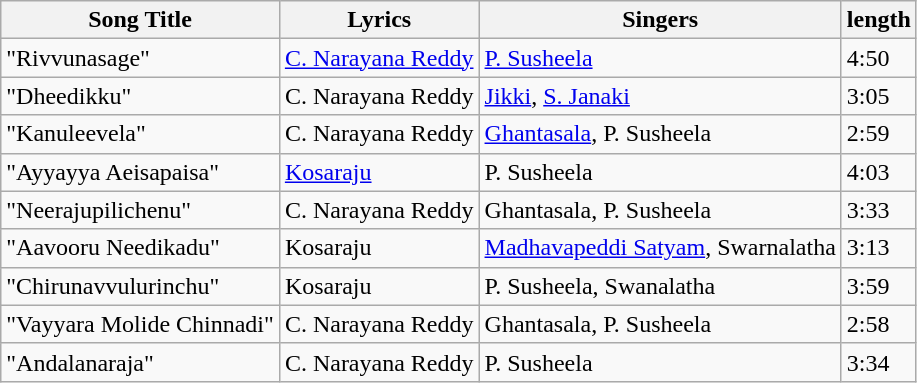<table class="wikitable">
<tr>
<th>Song Title</th>
<th>Lyrics</th>
<th>Singers</th>
<th>length</th>
</tr>
<tr>
<td>"Rivvunasage"</td>
<td><a href='#'>C. Narayana Reddy</a></td>
<td><a href='#'>P. Susheela</a></td>
<td>4:50</td>
</tr>
<tr>
<td>"Dheedikku"</td>
<td>C. Narayana Reddy</td>
<td><a href='#'>Jikki</a>, <a href='#'>S. Janaki</a></td>
<td>3:05</td>
</tr>
<tr>
<td>"Kanuleevela"</td>
<td>C. Narayana Reddy</td>
<td><a href='#'>Ghantasala</a>, P. Susheela</td>
<td>2:59</td>
</tr>
<tr>
<td>"Ayyayya Aeisapaisa"</td>
<td><a href='#'>Kosaraju</a></td>
<td>P. Susheela</td>
<td>4:03</td>
</tr>
<tr>
<td>"Neerajupilichenu"</td>
<td>C. Narayana Reddy</td>
<td>Ghantasala, P. Susheela</td>
<td>3:33</td>
</tr>
<tr>
<td>"Aavooru Needikadu"</td>
<td>Kosaraju</td>
<td><a href='#'>Madhavapeddi Satyam</a>, Swarnalatha</td>
<td>3:13</td>
</tr>
<tr>
<td>"Chirunavvulurinchu"</td>
<td>Kosaraju</td>
<td>P. Susheela, Swanalatha</td>
<td>3:59</td>
</tr>
<tr>
<td>"Vayyara Molide Chinnadi"</td>
<td>C. Narayana Reddy</td>
<td>Ghantasala, P. Susheela</td>
<td>2:58</td>
</tr>
<tr>
<td>"Andalanaraja"</td>
<td>C. Narayana Reddy</td>
<td>P. Susheela</td>
<td>3:34</td>
</tr>
</table>
